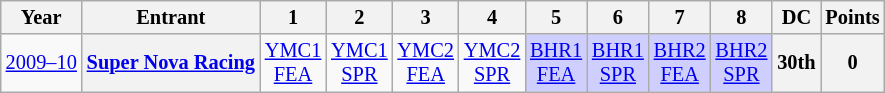<table class="wikitable" style="text-align:center; font-size:85%">
<tr>
<th>Year</th>
<th>Entrant</th>
<th>1</th>
<th>2</th>
<th>3</th>
<th>4</th>
<th>5</th>
<th>6</th>
<th>7</th>
<th>8</th>
<th>DC</th>
<th>Points</th>
</tr>
<tr>
<td nowrap><a href='#'>2009–10</a></td>
<th nowrap><a href='#'>Super Nova Racing</a></th>
<td><a href='#'>YMC1<br>FEA</a></td>
<td><a href='#'>YMC1<br>SPR</a></td>
<td><a href='#'>YMC2<br>FEA</a></td>
<td><a href='#'>YMC2<br>SPR</a></td>
<td style="background:#CFCFFF;"><a href='#'>BHR1<br>FEA</a><br></td>
<td style="background:#CFCFFF;"><a href='#'>BHR1<br>SPR</a><br></td>
<td style="background:#CFCFFF;"><a href='#'>BHR2<br>FEA</a><br></td>
<td style="background:#CFCFFF;"><a href='#'>BHR2<br>SPR</a><br></td>
<th>30th</th>
<th>0</th>
</tr>
</table>
